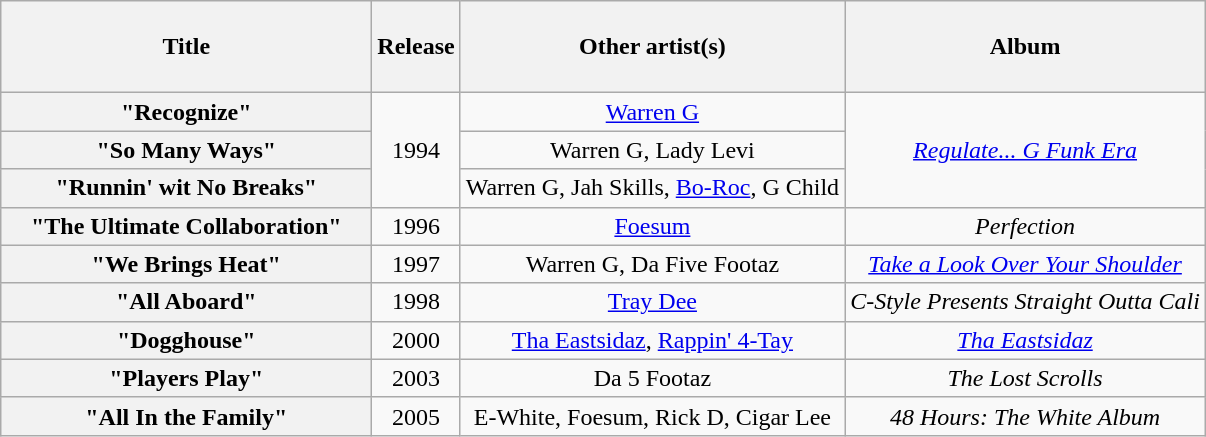<table class="wikitable plainrowheaders" style="text-align:center;">
<tr>
<th scope="col" style="width:15em;"><br>Title<br><br></th>
<th scope="col">Release</th>
<th scope="col">Other artist(s)</th>
<th scope="col">Album</th>
</tr>
<tr>
<th scope="row">"Recognize"</th>
<td align="center" rowspan="3">1994</td>
<td><a href='#'>Warren G</a></td>
<td align="center" rowspan="3"><em><a href='#'>Regulate... G Funk Era</a></em></td>
</tr>
<tr>
<th scope="row">"So Many Ways"</th>
<td>Warren G, Lady Levi</td>
</tr>
<tr>
<th scope="row">"Runnin' wit No Breaks"</th>
<td>Warren G, Jah Skills, <a href='#'>Bo-Roc</a>, G Child</td>
</tr>
<tr>
<th scope="row">"The Ultimate Collaboration"</th>
<td>1996</td>
<td><a href='#'>Foesum</a></td>
<td><em>Perfection</em></td>
</tr>
<tr>
<th scope="row">"We Brings Heat"</th>
<td>1997</td>
<td>Warren G, Da Five Footaz</td>
<td><em><a href='#'>Take a Look Over Your Shoulder</a></em></td>
</tr>
<tr>
<th scope="row">"All Aboard"</th>
<td>1998</td>
<td><a href='#'>Tray Dee</a></td>
<td><em>C-Style Presents Straight Outta Cali</em></td>
</tr>
<tr>
<th scope="row">"Dogghouse"</th>
<td>2000</td>
<td><a href='#'>Tha Eastsidaz</a>, <a href='#'>Rappin' 4-Tay</a></td>
<td><em><a href='#'>Tha Eastsidaz</a></em></td>
</tr>
<tr>
<th scope="row">"Players Play"</th>
<td>2003</td>
<td>Da 5 Footaz</td>
<td><em>The Lost Scrolls</em></td>
</tr>
<tr>
<th scope="row">"All In the Family"</th>
<td>2005</td>
<td>E-White, Foesum, Rick D, Cigar Lee</td>
<td><em>48 Hours: The White Album</em></td>
</tr>
</table>
